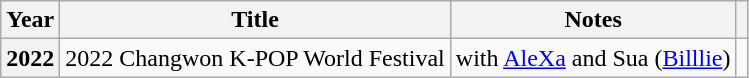<table class="wikitable plainrowheaders">
<tr>
<th scope="col">Year</th>
<th scope="col">Title</th>
<th scope="col">Notes</th>
<th scope="col" class="unsortable"></th>
</tr>
<tr>
<th scope="row">2022</th>
<td>2022 Changwon K-POP World Festival</td>
<td>with  <a href='#'>AleXa</a> and Sua (<a href='#'>Billlie</a>)</td>
<td></td>
</tr>
</table>
